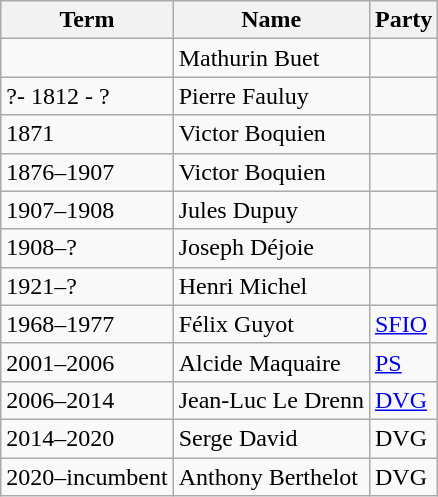<table align="center" rules="all" class="wikitable">
<tr>
<th>Term</th>
<th>Name</th>
<th>Party</th>
</tr>
<tr>
<td align=left></td>
<td>Mathurin Buet</td>
<td></td>
</tr>
<tr>
<td align=left>?- 1812 - ?</td>
<td>Pierre Fauluy</td>
<td></td>
</tr>
<tr>
<td align=left>1871</td>
<td>Victor Boquien</td>
<td></td>
</tr>
<tr>
<td align=left>1876–1907</td>
<td>Victor Boquien</td>
<td></td>
</tr>
<tr>
<td align=left>1907–1908</td>
<td>Jules Dupuy</td>
<td></td>
</tr>
<tr>
<td align=left>1908–?</td>
<td>Joseph Déjoie</td>
<td></td>
</tr>
<tr>
<td align=left>1921–?</td>
<td>Henri Michel</td>
<td></td>
</tr>
<tr>
<td align=left>1968–1977</td>
<td>Félix Guyot</td>
<td><a href='#'>SFIO</a></td>
</tr>
<tr>
<td align=left>2001–2006</td>
<td>Alcide Maquaire</td>
<td><a href='#'>PS</a></td>
</tr>
<tr>
<td align=left>2006–2014</td>
<td>Jean-Luc Le Drenn</td>
<td><a href='#'>DVG</a></td>
</tr>
<tr>
<td align=left>2014–2020</td>
<td>Serge David</td>
<td>DVG</td>
</tr>
<tr>
<td align=left>2020–incumbent</td>
<td>Anthony Berthelot</td>
<td>DVG</td>
</tr>
</table>
